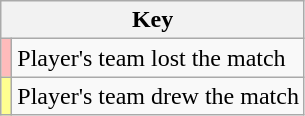<table class="wikitable plainrowheaders">
<tr>
<th colspan="2" scope="col">Key</th>
</tr>
<tr>
<th align="left" scope="row" style="background:#ffbbbb"></th>
<td align="left">Player's team lost the match</td>
</tr>
<tr>
<th align="left" scope="row" style="background:#ffff90"></th>
<td align="left">Player's team drew the match</td>
</tr>
</table>
